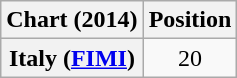<table class="wikitable sortable plainrowheaders" style="text-align:center;">
<tr>
<th>Chart (2014)</th>
<th>Position</th>
</tr>
<tr>
<th scope="row">Italy (<a href='#'>FIMI</a>)</th>
<td>20</td>
</tr>
</table>
